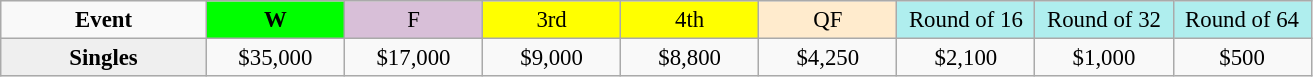<table class=wikitable style=font-size:95%;text-align:center>
<tr>
<td style="width:130px"><strong>Event</strong></td>
<td style="width:85px; background:lime"><strong>W</strong></td>
<td style="width:85px; background:thistle">F</td>
<td style="width:85px; background:#ffff00">3rd</td>
<td style="width:85px; background:#ffff00">4th</td>
<td style="width:85px; background:#ffebcd">QF</td>
<td style="width:85px; background:#afeeee">Round of 16</td>
<td style="width:85px; background:#afeeee">Round of 32</td>
<td style="width:85px; background:#afeeee">Round of 64</td>
</tr>
<tr>
<th style=background:#efefef>Singles </th>
<td>$35,000</td>
<td>$17,000</td>
<td>$9,000</td>
<td>$8,800</td>
<td>$4,250</td>
<td>$2,100</td>
<td>$1,000</td>
<td>$500</td>
</tr>
</table>
